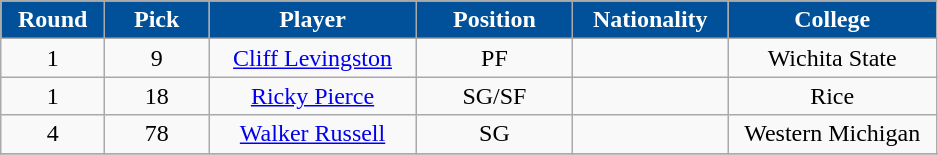<table class="wikitable sortable sortable">
<tr>
<th style="background:#00519a; color:white" width="10%">Round</th>
<th style="background:#00519a; color:white" width="10%">Pick</th>
<th style="background:#00519a; color:white" width="20%">Player</th>
<th style="background:#00519a; color:white" width="15%">Position</th>
<th style="background:#00519a; color:white" width="15%">Nationality</th>
<th style="background:#00519a; color:white" width="20%">College</th>
</tr>
<tr style="text-align: center">
<td>1</td>
<td>9</td>
<td><a href='#'>Cliff Levingston</a></td>
<td>PF</td>
<td></td>
<td>Wichita State</td>
</tr>
<tr style="text-align: center">
<td>1</td>
<td>18</td>
<td><a href='#'>Ricky Pierce</a></td>
<td>SG/SF</td>
<td></td>
<td>Rice</td>
</tr>
<tr style="text-align: center">
<td>4</td>
<td>78</td>
<td><a href='#'>Walker Russell</a></td>
<td>SG</td>
<td></td>
<td>Western Michigan</td>
</tr>
<tr style="text-align: center">
</tr>
</table>
